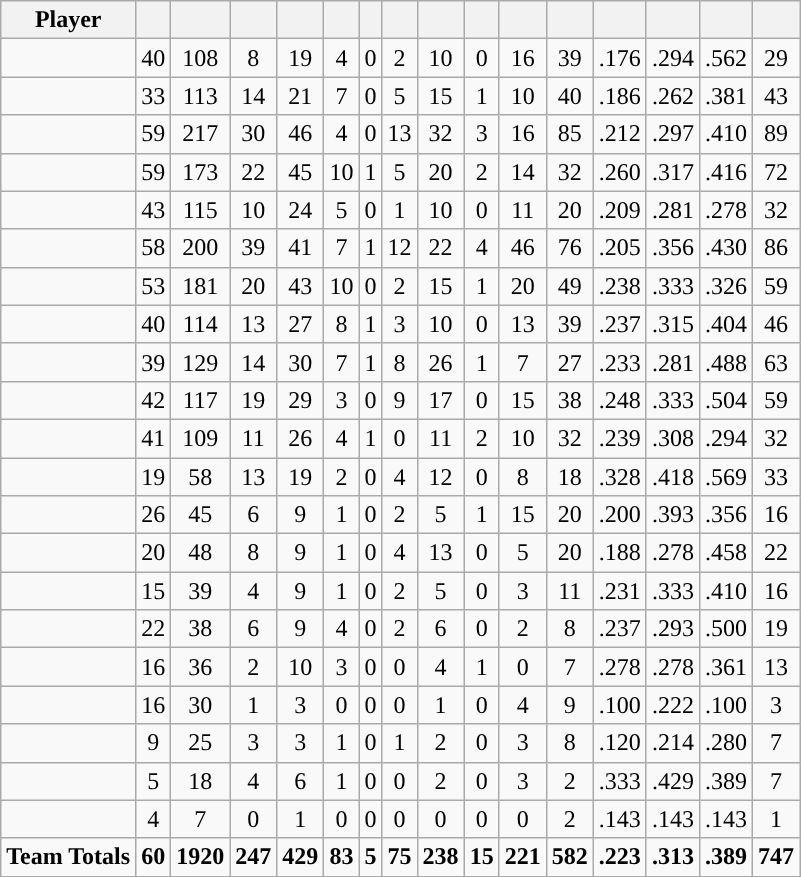<table class="wikitable sortable" style="text-align:center;">
<tr>
<th>Player</th>
<th></th>
<th></th>
<th></th>
<th></th>
<th></th>
<th></th>
<th></th>
<th></th>
<th></th>
<th></th>
<th></th>
<th></th>
<th></th>
<th></th>
<th></th>
</tr>
<tr>
<td align=left></td>
<td>40</td>
<td>108</td>
<td>8</td>
<td>19</td>
<td>4</td>
<td>0</td>
<td>2</td>
<td>10</td>
<td>0</td>
<td>16</td>
<td>39</td>
<td>.176</td>
<td>.294</td>
<td>.562</td>
<td>29</td>
</tr>
<tr>
<td align=left></td>
<td>33</td>
<td>113</td>
<td>14</td>
<td>21</td>
<td>7</td>
<td>0</td>
<td>5</td>
<td>15</td>
<td>1</td>
<td>10</td>
<td>40</td>
<td>.186</td>
<td>.262</td>
<td>.381</td>
<td>43</td>
</tr>
<tr>
<td align=left></td>
<td>59</td>
<td>217</td>
<td>30</td>
<td>46</td>
<td>4</td>
<td>0</td>
<td>13</td>
<td>32</td>
<td>3</td>
<td>16</td>
<td>85</td>
<td>.212</td>
<td>.297</td>
<td>.410</td>
<td>89</td>
</tr>
<tr>
<td align=left></td>
<td>59</td>
<td>173</td>
<td>22</td>
<td>45</td>
<td>10</td>
<td>1</td>
<td>5</td>
<td>20</td>
<td>2</td>
<td>14</td>
<td>32</td>
<td>.260</td>
<td>.317</td>
<td>.416</td>
<td>72</td>
</tr>
<tr>
<td align=left></td>
<td>43</td>
<td>115</td>
<td>10</td>
<td>24</td>
<td>5</td>
<td>0</td>
<td>1</td>
<td>10</td>
<td>0</td>
<td>11</td>
<td>20</td>
<td>.209</td>
<td>.281</td>
<td>.278</td>
<td>32</td>
</tr>
<tr>
<td align=left></td>
<td>58</td>
<td>200</td>
<td>39</td>
<td>41</td>
<td>7</td>
<td>1</td>
<td>12</td>
<td>22</td>
<td>4</td>
<td>46</td>
<td>76</td>
<td>.205</td>
<td>.356</td>
<td>.430</td>
<td>86</td>
</tr>
<tr>
<td align=left></td>
<td>53</td>
<td>181</td>
<td>20</td>
<td>43</td>
<td>10</td>
<td>0</td>
<td>2</td>
<td>15</td>
<td>1</td>
<td>20</td>
<td>49</td>
<td>.238</td>
<td>.333</td>
<td>.326</td>
<td>59</td>
</tr>
<tr>
<td align=left></td>
<td>40</td>
<td>114</td>
<td>13</td>
<td>27</td>
<td>8</td>
<td>1</td>
<td>3</td>
<td>10</td>
<td>0</td>
<td>13</td>
<td>39</td>
<td>.237</td>
<td>.315</td>
<td>.404</td>
<td>46</td>
</tr>
<tr>
<td align=left></td>
<td>39</td>
<td>129</td>
<td>14</td>
<td>30</td>
<td>7</td>
<td>1</td>
<td>8</td>
<td>26</td>
<td>1</td>
<td>7</td>
<td>27</td>
<td>.233</td>
<td>.281</td>
<td>.488</td>
<td>63</td>
</tr>
<tr>
<td align=left></td>
<td>42</td>
<td>117</td>
<td>19</td>
<td>29</td>
<td>3</td>
<td>0</td>
<td>9</td>
<td>17</td>
<td>0</td>
<td>15</td>
<td>38</td>
<td>.248</td>
<td>.333</td>
<td>.504</td>
<td>59</td>
</tr>
<tr>
<td align=left></td>
<td>41</td>
<td>109</td>
<td>11</td>
<td>26</td>
<td>4</td>
<td>1</td>
<td>0</td>
<td>11</td>
<td>2</td>
<td>10</td>
<td>32</td>
<td>.239</td>
<td>.308</td>
<td>.294</td>
<td>32</td>
</tr>
<tr>
<td align=left></td>
<td>19</td>
<td>58</td>
<td>13</td>
<td>19</td>
<td>2</td>
<td>0</td>
<td>4</td>
<td>12</td>
<td>0</td>
<td>8</td>
<td>18</td>
<td>.328</td>
<td>.418</td>
<td>.569</td>
<td>33</td>
</tr>
<tr>
<td align=left></td>
<td>26</td>
<td>45</td>
<td>6</td>
<td>9</td>
<td>1</td>
<td>0</td>
<td>2</td>
<td>5</td>
<td>1</td>
<td>15</td>
<td>20</td>
<td>.200</td>
<td>.393</td>
<td>.356</td>
<td>16</td>
</tr>
<tr>
<td align=left></td>
<td>20</td>
<td>48</td>
<td>8</td>
<td>9</td>
<td>1</td>
<td>0</td>
<td>4</td>
<td>13</td>
<td>0</td>
<td>5</td>
<td>20</td>
<td>.188</td>
<td>.278</td>
<td>.458</td>
<td>22</td>
</tr>
<tr>
<td align=left></td>
<td>15</td>
<td>39</td>
<td>4</td>
<td>9</td>
<td>1</td>
<td>0</td>
<td>2</td>
<td>5</td>
<td>0</td>
<td>3</td>
<td>11</td>
<td>.231</td>
<td>.333</td>
<td>.410</td>
<td>16</td>
</tr>
<tr>
<td align=left></td>
<td>22</td>
<td>38</td>
<td>6</td>
<td>9</td>
<td>4</td>
<td>0</td>
<td>2</td>
<td>6</td>
<td>0</td>
<td>2</td>
<td>8</td>
<td>.237</td>
<td>.293</td>
<td>.500</td>
<td>19</td>
</tr>
<tr>
<td align=left></td>
<td>16</td>
<td>36</td>
<td>2</td>
<td>10</td>
<td>3</td>
<td>0</td>
<td>0</td>
<td>4</td>
<td>1</td>
<td>0</td>
<td>7</td>
<td>.278</td>
<td>.278</td>
<td>.361</td>
<td>13</td>
</tr>
<tr>
<td align=left></td>
<td>16</td>
<td>30</td>
<td>1</td>
<td>3</td>
<td>0</td>
<td>0</td>
<td>0</td>
<td>1</td>
<td>0</td>
<td>4</td>
<td>9</td>
<td>.100</td>
<td>.222</td>
<td>.100</td>
<td>3</td>
</tr>
<tr>
<td align=left></td>
<td>9</td>
<td>25</td>
<td>3</td>
<td>3</td>
<td>1</td>
<td>0</td>
<td>1</td>
<td>2</td>
<td>0</td>
<td>3</td>
<td>8</td>
<td>.120</td>
<td>.214</td>
<td>.280</td>
<td>7</td>
</tr>
<tr>
<td align=left></td>
<td>5</td>
<td>18</td>
<td>4</td>
<td>6</td>
<td>1</td>
<td>0</td>
<td>0</td>
<td>2</td>
<td>0</td>
<td>3</td>
<td>2</td>
<td>.333</td>
<td>.429</td>
<td>.389</td>
<td>7</td>
</tr>
<tr>
<td align=left></td>
<td>4</td>
<td>7</td>
<td>0</td>
<td>1</td>
<td>0</td>
<td>0</td>
<td>0</td>
<td>0</td>
<td>0</td>
<td>0</td>
<td>2</td>
<td>.143</td>
<td>.143</td>
<td>.143</td>
<td>1</td>
</tr>
<tr>
<td align=left><strong>Team Totals</strong></td>
<td><strong>60</strong></td>
<td><strong>1920</strong></td>
<td><strong>247</strong></td>
<td><strong>429</strong></td>
<td><strong>83</strong></td>
<td><strong>5</strong></td>
<td><strong>75</strong></td>
<td><strong>238</strong></td>
<td><strong>15</strong></td>
<td><strong>221</strong></td>
<td><strong>582</strong></td>
<td><strong>.223</strong></td>
<td><strong>.313</strong></td>
<td><strong>.389</strong></td>
<td><strong>747</strong></td>
</tr>
<tr class="sortbottom|}">
</tr>
</table>
